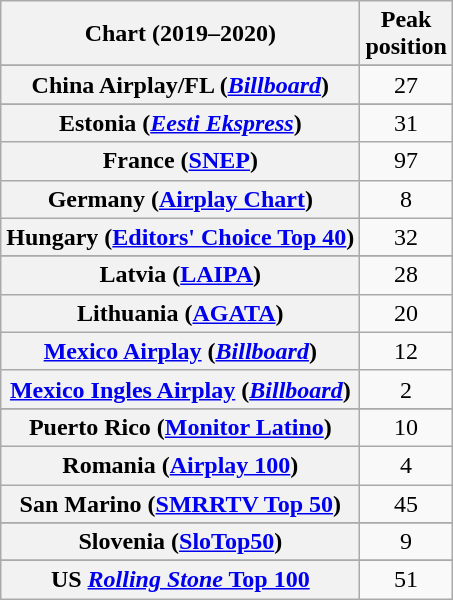<table class="wikitable sortable plainrowheaders" style="text-align:center">
<tr>
<th scope="col">Chart (2019–2020)</th>
<th scope="col">Peak<br>position</th>
</tr>
<tr>
</tr>
<tr>
</tr>
<tr>
</tr>
<tr>
</tr>
<tr>
</tr>
<tr>
</tr>
<tr>
</tr>
<tr>
<th scope="row">China Airplay/FL (<em><a href='#'>Billboard</a></em>)</th>
<td>27</td>
</tr>
<tr>
</tr>
<tr>
</tr>
<tr>
<th scope="row">Estonia (<em><a href='#'>Eesti Ekspress</a></em>)</th>
<td>31</td>
</tr>
<tr>
<th scope="row">France (<a href='#'>SNEP</a>)</th>
<td>97</td>
</tr>
<tr>
<th scope="row">Germany (<a href='#'>Airplay Chart</a>)</th>
<td>8</td>
</tr>
<tr>
<th scope="row">Hungary (<a href='#'>Editors' Choice Top 40</a>)</th>
<td>32</td>
</tr>
<tr>
</tr>
<tr>
</tr>
<tr>
</tr>
<tr>
<th scope="row">Latvia (<a href='#'>LAIPA</a>)</th>
<td>28</td>
</tr>
<tr>
<th scope="row">Lithuania (<a href='#'>AGATA</a>)</th>
<td>20</td>
</tr>
<tr>
<th scope="row"><a href='#'>Mexico Airplay</a> (<em><a href='#'>Billboard</a></em>)</th>
<td>12</td>
</tr>
<tr>
<th scope="row"><a href='#'>Mexico Ingles Airplay</a> (<em><a href='#'>Billboard</a></em>)</th>
<td>2</td>
</tr>
<tr>
</tr>
<tr>
</tr>
<tr>
</tr>
<tr>
</tr>
<tr>
</tr>
<tr>
<th scope="row">Puerto Rico (<a href='#'>Monitor Latino</a>)</th>
<td>10</td>
</tr>
<tr>
<th scope="row">Romania (<a href='#'>Airplay 100</a>)</th>
<td>4</td>
</tr>
<tr>
<th scope="row">San Marino (<a href='#'>SMRRTV Top 50</a>)</th>
<td>45</td>
</tr>
<tr>
</tr>
<tr>
</tr>
<tr>
</tr>
<tr>
<th scope="row">Slovenia (<a href='#'>SloTop50</a>)</th>
<td>9</td>
</tr>
<tr>
</tr>
<tr>
</tr>
<tr>
</tr>
<tr>
</tr>
<tr>
</tr>
<tr>
</tr>
<tr>
</tr>
<tr>
</tr>
<tr>
</tr>
<tr>
<th scope="row">US <a href='#'><em>Rolling Stone</em> Top 100</a></th>
<td>51</td>
</tr>
</table>
